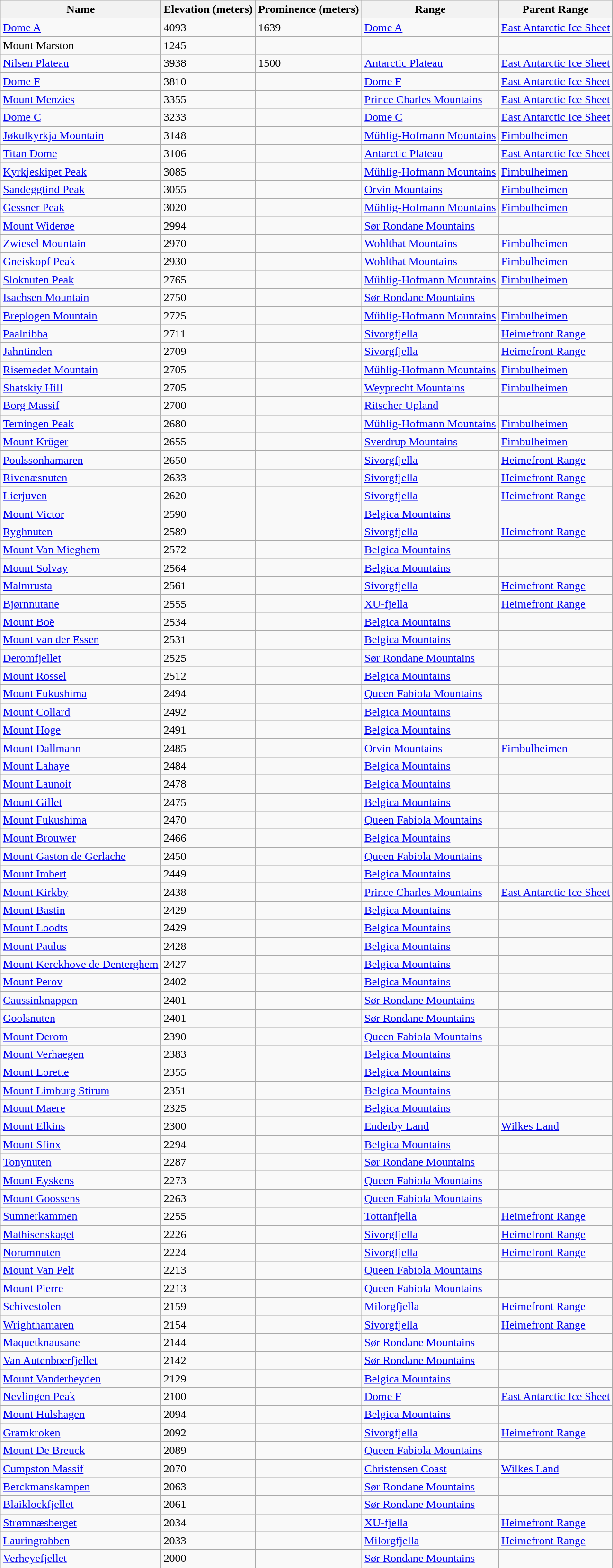<table class="wikitable sortable">
<tr>
<th>Name</th>
<th>Elevation (meters)</th>
<th>Prominence (meters)</th>
<th>Range</th>
<th>Parent Range</th>
</tr>
<tr>
<td><a href='#'>Dome A</a></td>
<td>4093</td>
<td>1639</td>
<td><a href='#'>Dome A</a></td>
<td><a href='#'>East Antarctic Ice Sheet</a></td>
</tr>
<tr>
<td>Mount Marston</td>
<td>1245</td>
<td></td>
<td></td>
<td></td>
</tr>
<tr>
<td><a href='#'>Nilsen Plateau</a></td>
<td>3938</td>
<td>1500</td>
<td><a href='#'>Antarctic Plateau</a></td>
<td><a href='#'>East Antarctic Ice Sheet</a></td>
</tr>
<tr>
<td><a href='#'>Dome F</a></td>
<td>3810</td>
<td></td>
<td><a href='#'>Dome F</a></td>
<td><a href='#'>East Antarctic Ice Sheet</a></td>
</tr>
<tr>
<td><a href='#'>Mount Menzies</a></td>
<td>3355</td>
<td></td>
<td><a href='#'>Prince Charles Mountains</a></td>
<td><a href='#'>East Antarctic Ice Sheet</a></td>
</tr>
<tr>
<td><a href='#'>Dome C</a></td>
<td>3233</td>
<td></td>
<td><a href='#'>Dome C</a></td>
<td><a href='#'>East Antarctic Ice Sheet</a></td>
</tr>
<tr>
<td><a href='#'>Jøkulkyrkja Mountain</a></td>
<td>3148</td>
<td></td>
<td><a href='#'>Mühlig-Hofmann Mountains</a></td>
<td><a href='#'>Fimbulheimen</a></td>
</tr>
<tr>
<td><a href='#'>Titan Dome</a></td>
<td>3106</td>
<td></td>
<td><a href='#'>Antarctic Plateau</a></td>
<td><a href='#'>East Antarctic Ice Sheet</a></td>
</tr>
<tr>
<td><a href='#'>Kyrkjeskipet Peak</a></td>
<td>3085</td>
<td></td>
<td><a href='#'>Mühlig-Hofmann Mountains</a></td>
<td><a href='#'>Fimbulheimen</a></td>
</tr>
<tr>
<td><a href='#'>Sandeggtind Peak</a></td>
<td>3055</td>
<td></td>
<td><a href='#'>Orvin Mountains</a></td>
<td><a href='#'>Fimbulheimen</a></td>
</tr>
<tr>
<td><a href='#'>Gessner Peak</a></td>
<td>3020</td>
<td></td>
<td><a href='#'>Mühlig-Hofmann Mountains</a></td>
<td><a href='#'>Fimbulheimen</a></td>
</tr>
<tr>
<td><a href='#'>Mount Widerøe</a></td>
<td>2994</td>
<td></td>
<td><a href='#'>Sør Rondane Mountains</a></td>
<td></td>
</tr>
<tr>
<td><a href='#'>Zwiesel Mountain</a></td>
<td>2970</td>
<td></td>
<td><a href='#'>Wohlthat Mountains</a></td>
<td><a href='#'>Fimbulheimen</a></td>
</tr>
<tr>
<td><a href='#'>Gneiskopf Peak</a></td>
<td>2930</td>
<td></td>
<td><a href='#'>Wohlthat Mountains</a></td>
<td><a href='#'>Fimbulheimen</a></td>
</tr>
<tr>
<td><a href='#'>Sloknuten Peak</a></td>
<td>2765</td>
<td></td>
<td><a href='#'>Mühlig-Hofmann Mountains</a></td>
<td><a href='#'>Fimbulheimen</a></td>
</tr>
<tr>
<td><a href='#'>Isachsen Mountain</a></td>
<td>2750</td>
<td></td>
<td><a href='#'>Sør Rondane Mountains</a></td>
<td></td>
</tr>
<tr>
<td><a href='#'>Breplogen Mountain</a></td>
<td>2725</td>
<td></td>
<td><a href='#'>Mühlig-Hofmann Mountains</a></td>
<td><a href='#'>Fimbulheimen</a></td>
</tr>
<tr>
<td><a href='#'>Paalnibba</a></td>
<td>2711</td>
<td></td>
<td><a href='#'>Sivorgfjella</a></td>
<td><a href='#'>Heimefront Range</a></td>
</tr>
<tr>
<td><a href='#'>Jahntinden</a></td>
<td>2709</td>
<td></td>
<td><a href='#'>Sivorgfjella</a></td>
<td><a href='#'>Heimefront Range</a></td>
</tr>
<tr>
<td><a href='#'>Risemedet Mountain</a></td>
<td>2705</td>
<td></td>
<td><a href='#'>Mühlig-Hofmann Mountains</a></td>
<td><a href='#'>Fimbulheimen</a></td>
</tr>
<tr>
<td><a href='#'>Shatskiy Hill</a></td>
<td>2705</td>
<td></td>
<td><a href='#'>Weyprecht Mountains</a></td>
<td><a href='#'>Fimbulheimen</a></td>
</tr>
<tr>
<td><a href='#'>Borg Massif</a></td>
<td>2700</td>
<td></td>
<td><a href='#'>Ritscher Upland</a></td>
<td></td>
</tr>
<tr>
<td><a href='#'>Terningen Peak</a></td>
<td>2680</td>
<td></td>
<td><a href='#'>Mühlig-Hofmann Mountains</a></td>
<td><a href='#'>Fimbulheimen</a></td>
</tr>
<tr>
<td><a href='#'>Mount Krüger</a></td>
<td>2655</td>
<td></td>
<td><a href='#'>Sverdrup Mountains</a></td>
<td><a href='#'>Fimbulheimen</a></td>
</tr>
<tr>
<td><a href='#'>Poulssonhamaren</a></td>
<td>2650</td>
<td></td>
<td><a href='#'>Sivorgfjella</a></td>
<td><a href='#'>Heimefront Range</a></td>
</tr>
<tr>
<td><a href='#'>Rivenæsnuten</a></td>
<td>2633</td>
<td></td>
<td><a href='#'>Sivorgfjella</a></td>
<td><a href='#'>Heimefront Range</a></td>
</tr>
<tr>
<td><a href='#'>Lierjuven</a></td>
<td>2620</td>
<td></td>
<td><a href='#'>Sivorgfjella</a></td>
<td><a href='#'>Heimefront Range</a></td>
</tr>
<tr>
<td><a href='#'>Mount Victor</a></td>
<td>2590</td>
<td></td>
<td><a href='#'>Belgica Mountains</a></td>
<td></td>
</tr>
<tr>
<td><a href='#'>Ryghnuten</a></td>
<td>2589</td>
<td></td>
<td><a href='#'>Sivorgfjella</a></td>
<td><a href='#'>Heimefront Range</a></td>
</tr>
<tr>
<td><a href='#'>Mount Van Mieghem</a></td>
<td>2572</td>
<td></td>
<td><a href='#'>Belgica Mountains</a></td>
<td></td>
</tr>
<tr>
<td><a href='#'>Mount Solvay</a></td>
<td>2564</td>
<td></td>
<td><a href='#'>Belgica Mountains</a></td>
<td></td>
</tr>
<tr>
<td><a href='#'>Malmrusta</a></td>
<td>2561</td>
<td></td>
<td><a href='#'>Sivorgfjella</a></td>
<td><a href='#'>Heimefront Range</a></td>
</tr>
<tr>
<td><a href='#'>Bjørnnutane</a></td>
<td>2555</td>
<td></td>
<td><a href='#'>XU-fjella</a></td>
<td><a href='#'>Heimefront Range</a></td>
</tr>
<tr>
<td><a href='#'>Mount Boë</a></td>
<td>2534</td>
<td></td>
<td><a href='#'>Belgica Mountains</a></td>
<td></td>
</tr>
<tr>
<td><a href='#'>Mount van der Essen</a></td>
<td>2531</td>
<td></td>
<td><a href='#'>Belgica Mountains</a></td>
<td></td>
</tr>
<tr>
<td><a href='#'>Deromfjellet</a></td>
<td>2525</td>
<td></td>
<td><a href='#'>Sør Rondane Mountains</a></td>
<td></td>
</tr>
<tr>
<td><a href='#'>Mount Rossel</a></td>
<td>2512</td>
<td></td>
<td><a href='#'>Belgica Mountains</a></td>
<td></td>
</tr>
<tr>
<td><a href='#'>Mount Fukushima</a></td>
<td>2494</td>
<td></td>
<td><a href='#'>Queen Fabiola Mountains</a></td>
<td></td>
</tr>
<tr>
<td><a href='#'>Mount Collard</a></td>
<td>2492</td>
<td></td>
<td><a href='#'>Belgica Mountains</a></td>
<td></td>
</tr>
<tr>
<td><a href='#'>Mount Hoge</a></td>
<td>2491</td>
<td></td>
<td><a href='#'>Belgica Mountains</a></td>
<td></td>
</tr>
<tr>
<td><a href='#'>Mount Dallmann</a></td>
<td>2485</td>
<td></td>
<td><a href='#'>Orvin Mountains</a></td>
<td><a href='#'>Fimbulheimen</a></td>
</tr>
<tr>
<td><a href='#'>Mount Lahaye</a></td>
<td>2484</td>
<td></td>
<td><a href='#'>Belgica Mountains</a></td>
<td></td>
</tr>
<tr>
<td><a href='#'>Mount Launoit</a></td>
<td>2478</td>
<td></td>
<td><a href='#'>Belgica Mountains</a></td>
<td></td>
</tr>
<tr>
<td><a href='#'>Mount Gillet</a></td>
<td>2475</td>
<td></td>
<td><a href='#'>Belgica Mountains</a></td>
<td></td>
</tr>
<tr>
<td><a href='#'>Mount Fukushima</a></td>
<td>2470</td>
<td></td>
<td><a href='#'>Queen Fabiola Mountains</a></td>
<td></td>
</tr>
<tr>
<td><a href='#'>Mount Brouwer</a></td>
<td>2466</td>
<td></td>
<td><a href='#'>Belgica Mountains</a></td>
<td></td>
</tr>
<tr>
<td><a href='#'>Mount Gaston de Gerlache</a></td>
<td>2450</td>
<td></td>
<td><a href='#'>Queen Fabiola Mountains</a></td>
<td></td>
</tr>
<tr>
<td><a href='#'>Mount Imbert</a></td>
<td>2449</td>
<td></td>
<td><a href='#'>Belgica Mountains</a></td>
<td></td>
</tr>
<tr>
<td><a href='#'>Mount Kirkby</a></td>
<td>2438</td>
<td></td>
<td><a href='#'>Prince Charles Mountains</a></td>
<td><a href='#'>East Antarctic Ice Sheet</a></td>
</tr>
<tr>
<td><a href='#'>Mount Bastin</a></td>
<td>2429</td>
<td></td>
<td><a href='#'>Belgica Mountains</a></td>
<td></td>
</tr>
<tr>
<td><a href='#'>Mount Loodts</a></td>
<td>2429</td>
<td></td>
<td><a href='#'>Belgica Mountains</a></td>
<td></td>
</tr>
<tr>
<td><a href='#'>Mount Paulus</a></td>
<td>2428</td>
<td></td>
<td><a href='#'>Belgica Mountains</a></td>
<td></td>
</tr>
<tr>
<td><a href='#'>Mount Kerckhove de Denterghem</a></td>
<td>2427</td>
<td></td>
<td><a href='#'>Belgica Mountains</a></td>
<td></td>
</tr>
<tr>
<td><a href='#'>Mount Perov</a></td>
<td>2402</td>
<td></td>
<td><a href='#'>Belgica Mountains</a></td>
<td></td>
</tr>
<tr>
<td><a href='#'>Caussinknappen</a></td>
<td>2401</td>
<td></td>
<td><a href='#'>Sør Rondane Mountains</a></td>
<td></td>
</tr>
<tr>
<td><a href='#'>Goolsnuten</a></td>
<td>2401</td>
<td></td>
<td><a href='#'>Sør Rondane Mountains</a></td>
<td></td>
</tr>
<tr>
<td><a href='#'>Mount Derom</a></td>
<td>2390</td>
<td></td>
<td><a href='#'>Queen Fabiola Mountains</a></td>
<td></td>
</tr>
<tr>
<td><a href='#'>Mount Verhaegen</a></td>
<td>2383</td>
<td></td>
<td><a href='#'>Belgica Mountains</a></td>
<td></td>
</tr>
<tr>
<td><a href='#'>Mount Lorette</a></td>
<td>2355</td>
<td></td>
<td><a href='#'>Belgica Mountains</a></td>
<td></td>
</tr>
<tr>
<td><a href='#'>Mount Limburg Stirum</a></td>
<td>2351</td>
<td></td>
<td><a href='#'>Belgica Mountains</a></td>
<td></td>
</tr>
<tr>
<td><a href='#'>Mount Maere</a></td>
<td>2325</td>
<td></td>
<td><a href='#'>Belgica Mountains</a></td>
<td></td>
</tr>
<tr>
<td><a href='#'>Mount Elkins</a></td>
<td>2300</td>
<td></td>
<td><a href='#'>Enderby Land</a></td>
<td><a href='#'>Wilkes Land</a></td>
</tr>
<tr>
<td><a href='#'>Mount Sfinx</a></td>
<td>2294</td>
<td></td>
<td><a href='#'>Belgica Mountains</a></td>
<td></td>
</tr>
<tr>
<td><a href='#'>Tonynuten</a></td>
<td>2287</td>
<td></td>
<td><a href='#'>Sør Rondane Mountains</a></td>
<td></td>
</tr>
<tr>
<td><a href='#'>Mount Eyskens</a></td>
<td>2273</td>
<td></td>
<td><a href='#'>Queen Fabiola Mountains</a></td>
<td></td>
</tr>
<tr>
<td><a href='#'>Mount Goossens</a></td>
<td>2263</td>
<td></td>
<td><a href='#'>Queen Fabiola Mountains</a></td>
<td></td>
</tr>
<tr>
<td><a href='#'>Sumnerkammen</a></td>
<td>2255</td>
<td></td>
<td><a href='#'>Tottanfjella</a></td>
<td><a href='#'>Heimefront Range</a></td>
</tr>
<tr>
<td><a href='#'>Mathisenskaget</a></td>
<td>2226</td>
<td></td>
<td><a href='#'>Sivorgfjella</a></td>
<td><a href='#'>Heimefront Range</a></td>
</tr>
<tr>
<td><a href='#'>Norumnuten</a></td>
<td>2224</td>
<td></td>
<td><a href='#'>Sivorgfjella</a></td>
<td><a href='#'>Heimefront Range</a></td>
</tr>
<tr>
<td><a href='#'>Mount Van Pelt</a></td>
<td>2213</td>
<td></td>
<td><a href='#'>Queen Fabiola Mountains</a></td>
<td></td>
</tr>
<tr>
<td><a href='#'>Mount Pierre</a></td>
<td>2213</td>
<td></td>
<td><a href='#'>Queen Fabiola Mountains</a></td>
<td></td>
</tr>
<tr>
<td><a href='#'>Schivestolen</a></td>
<td>2159</td>
<td></td>
<td><a href='#'>Milorgfjella</a></td>
<td><a href='#'>Heimefront Range</a></td>
</tr>
<tr>
<td><a href='#'>Wrighthamaren</a></td>
<td>2154</td>
<td></td>
<td><a href='#'>Sivorgfjella</a></td>
<td><a href='#'>Heimefront Range</a></td>
</tr>
<tr>
<td><a href='#'>Maquetknausane</a></td>
<td>2144</td>
<td></td>
<td><a href='#'>Sør Rondane Mountains</a></td>
<td></td>
</tr>
<tr>
<td><a href='#'>Van Autenboerfjellet</a></td>
<td>2142</td>
<td></td>
<td><a href='#'>Sør Rondane Mountains</a></td>
<td></td>
</tr>
<tr>
<td><a href='#'>Mount Vanderheyden</a></td>
<td>2129</td>
<td></td>
<td><a href='#'>Belgica Mountains</a></td>
<td></td>
</tr>
<tr>
<td><a href='#'>Nevlingen Peak</a></td>
<td>2100</td>
<td></td>
<td><a href='#'>Dome F</a></td>
<td><a href='#'>East Antarctic Ice Sheet</a></td>
</tr>
<tr>
<td><a href='#'>Mount Hulshagen</a></td>
<td>2094</td>
<td></td>
<td><a href='#'>Belgica Mountains</a></td>
<td></td>
</tr>
<tr>
<td><a href='#'>Gramkroken</a></td>
<td>2092</td>
<td></td>
<td><a href='#'>Sivorgfjella</a></td>
<td><a href='#'>Heimefront Range</a></td>
</tr>
<tr>
<td><a href='#'>Mount De Breuck</a></td>
<td>2089</td>
<td></td>
<td><a href='#'>Queen Fabiola Mountains</a></td>
<td></td>
</tr>
<tr>
<td><a href='#'>Cumpston Massif</a></td>
<td>2070</td>
<td></td>
<td><a href='#'>Christensen Coast</a></td>
<td><a href='#'>Wilkes Land</a></td>
</tr>
<tr>
<td><a href='#'>Berckmanskampen</a></td>
<td>2063</td>
<td></td>
<td><a href='#'>Sør Rondane Mountains</a></td>
<td></td>
</tr>
<tr>
<td><a href='#'>Blaiklockfjellet</a></td>
<td>2061</td>
<td></td>
<td><a href='#'>Sør Rondane Mountains</a></td>
<td></td>
</tr>
<tr>
<td><a href='#'>Strømnæsberget</a></td>
<td>2034</td>
<td></td>
<td><a href='#'>XU-fjella</a></td>
<td><a href='#'>Heimefront Range</a></td>
</tr>
<tr>
<td><a href='#'>Lauringrabben</a></td>
<td>2033</td>
<td></td>
<td><a href='#'>Milorgfjella</a></td>
<td><a href='#'>Heimefront Range</a></td>
</tr>
<tr>
<td><a href='#'>Verheyefjellet</a></td>
<td>2000</td>
<td></td>
<td><a href='#'>Sør Rondane Mountains</a></td>
<td></td>
</tr>
<tr>
</tr>
</table>
